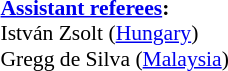<table style="width:100%; font-size:90%;">
<tr>
<td><br><strong><a href='#'>Assistant referees</a>:</strong>
<br>István Zsolt (<a href='#'>Hungary</a>)
<br>Gregg de Silva (<a href='#'>Malaysia</a>)</td>
</tr>
</table>
